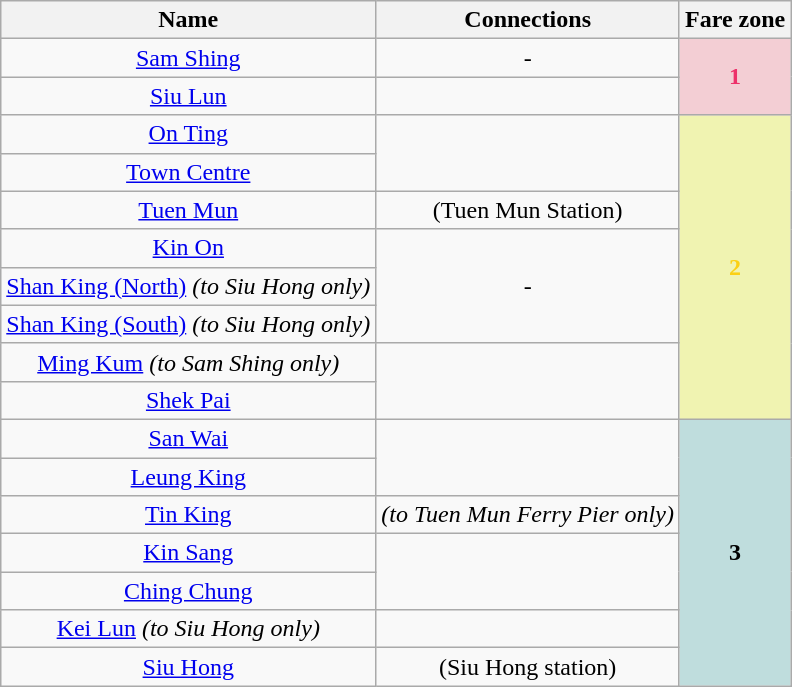<table class="wikitable sortable" style="text-align: center;">
<tr>
<th data-sort-type="text">Name</th>
<th>Connections</th>
<th>Fare zone</th>
</tr>
<tr>
<td><a href='#'>Sam Shing</a></td>
<td>-</td>
<td rowspan=2 style="background:#F3CED4;color:#ED316A;"><strong>1</strong></td>
</tr>
<tr>
<td><a href='#'>Siu Lun</a></td>
<td>  </td>
</tr>
<tr>
<td><a href='#'>On Ting</a></td>
<td rowspan='2'>   </td>
<td rowspan=8 style="background:#F0F3B1;color:#FBD014;"><strong>2</strong></td>
</tr>
<tr>
<td><a href='#'>Town Centre</a></td>
</tr>
<tr>
<td><a href='#'>Tuen Mun</a></td>
<td>   (Tuen Mun Station)</td>
</tr>
<tr>
<td><a href='#'>Kin On</a></td>
<td rowspan='3'>-</td>
</tr>
<tr>
<td><a href='#'>Shan King (North)</a> <em>(to Siu Hong only)</em></td>
</tr>
<tr>
<td><a href='#'>Shan King (South)</a> <em>(to Siu Hong only)</em></td>
</tr>
<tr>
<td><a href='#'>Ming Kum</a> <em>(to Sam Shing only)</em></td>
<td rowspan='2'>  </td>
</tr>
<tr>
<td><a href='#'>Shek Pai</a></td>
</tr>
<tr>
<td><a href='#'>San Wai</a></td>
<td rowspan='2'>  </td>
<td rowspan=7 style="background:#BFDDDD;color:2AA4BD;"><strong>3</strong></td>
</tr>
<tr>
<td><a href='#'>Leung King</a></td>
</tr>
<tr>
<td><a href='#'>Tin King</a></td>
<td> <em>(to Tuen Mun Ferry Pier only)</em>  </td>
</tr>
<tr>
<td><a href='#'>Kin Sang</a></td>
<td rowspan='2'> </td>
</tr>
<tr>
<td><a href='#'>Ching Chung</a></td>
</tr>
<tr>
<td><a href='#'>Kei Lun</a> <em>(to Siu Hong only)</em></td>
<td></td>
</tr>
<tr>
<td><a href='#'>Siu Hong</a></td>
<td>       (Siu Hong station)</td>
</tr>
</table>
